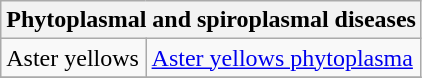<table class="wikitable" style="clear">
<tr>
<th colspan=2><strong>Phytoplasmal and spiroplasmal  diseases</strong><br></th>
</tr>
<tr>
<td>Aster yellows</td>
<td><a href='#'>Aster yellows phytoplasma</a></td>
</tr>
<tr>
</tr>
</table>
